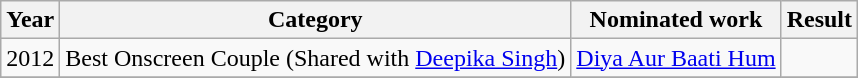<table class="wikitable">
<tr>
<th>Year</th>
<th>Category</th>
<th>Nominated work</th>
<th>Result</th>
</tr>
<tr>
<td>2012</td>
<td>Best Onscreen Couple (Shared with <a href='#'>Deepika Singh</a>)</td>
<td><a href='#'>Diya Aur Baati Hum</a></td>
<td></td>
</tr>
<tr>
</tr>
</table>
